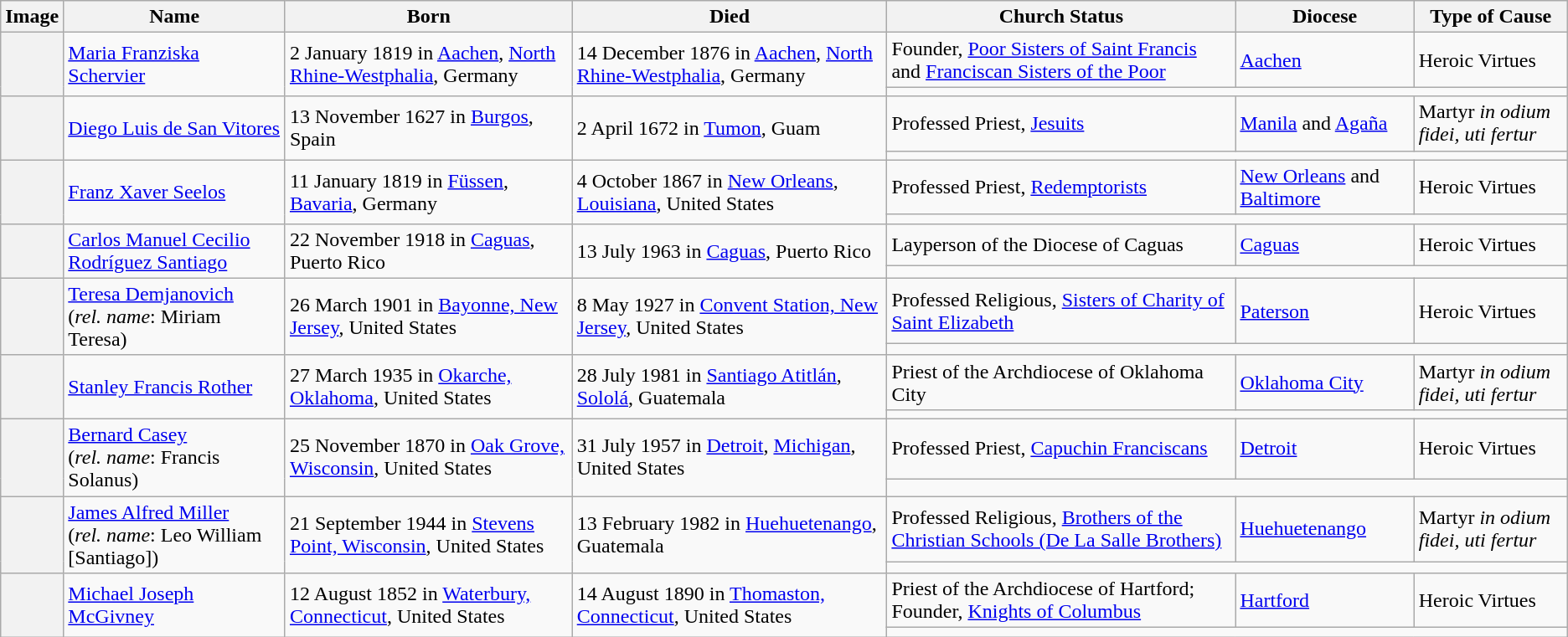<table class="wikitable">
<tr>
<th class="unportable">Image</th>
<th>Name</th>
<th>Born</th>
<th>Died</th>
<th>Church Status</th>
<th>Diocese</th>
<th>Type of Cause</th>
</tr>
<tr>
<th scope="row" rowspan="2"></th>
<td rowspan="2"><a href='#'>Maria Franziska Schervier</a></td>
<td rowspan="2">2 January 1819 in <a href='#'>Aachen</a>, <a href='#'>North Rhine-Westphalia</a>, Germany</td>
<td rowspan="2">14 December 1876 in <a href='#'>Aachen</a>, <a href='#'>North Rhine-Westphalia</a>, Germany</td>
<td>Founder, <a href='#'>Poor Sisters of Saint Francis</a> and <a href='#'>Franciscan Sisters of the Poor</a></td>
<td><a href='#'>Aachen</a></td>
<td>Heroic Virtues</td>
</tr>
<tr>
<td colspan="3"></td>
</tr>
<tr>
<th scope="row" rowspan="2"></th>
<td rowspan="2"><a href='#'>Diego Luis de San Vitores</a></td>
<td rowspan="2">13 November 1627 in <a href='#'>Burgos</a>, Spain</td>
<td rowspan="2">2 April 1672 in <a href='#'>Tumon</a>, Guam</td>
<td>Professed Priest, <a href='#'>Jesuits</a></td>
<td><a href='#'>Manila</a> and <a href='#'>Agaña</a></td>
<td>Martyr <em>in odium fidei, uti fertur</em></td>
</tr>
<tr>
<td colspan="3"></td>
</tr>
<tr>
<th scope="row" rowspan="2"></th>
<td rowspan="2"><a href='#'>Franz Xaver Seelos</a></td>
<td rowspan="2">11 January 1819 in <a href='#'>Füssen</a>, <a href='#'>Bavaria</a>, Germany</td>
<td rowspan="2">4 October 1867 in <a href='#'>New Orleans</a>, <a href='#'>Louisiana</a>, United States</td>
<td>Professed Priest, <a href='#'>Redemptorists</a></td>
<td><a href='#'>New Orleans</a> and <a href='#'>Baltimore</a></td>
<td>Heroic Virtues</td>
</tr>
<tr>
<td colspan="3"></td>
</tr>
<tr>
<th scope="row" rowspan="2"></th>
<td rowspan="2"><a href='#'>Carlos Manuel Cecilio Rodríguez Santiago</a></td>
<td rowspan="2">22 November 1918 in <a href='#'>Caguas</a>, Puerto Rico</td>
<td rowspan="2">13 July 1963 in <a href='#'>Caguas</a>, Puerto Rico</td>
<td>Layperson of the Diocese of Caguas</td>
<td><a href='#'>Caguas</a></td>
<td>Heroic Virtues</td>
</tr>
<tr>
<td colspan="3"></td>
</tr>
<tr>
<th scope="row" rowspan="2"></th>
<td rowspan="2"><a href='#'>Teresa Demjanovich</a> <br>(<em>rel. name</em>: Miriam Teresa)</td>
<td rowspan="2">26 March 1901 in <a href='#'>Bayonne, New Jersey</a>, United States</td>
<td rowspan="2">8 May 1927 in <a href='#'>Convent Station, New Jersey</a>, United States</td>
<td>Professed Religious, <a href='#'>Sisters of Charity of Saint Elizabeth</a></td>
<td><a href='#'>Paterson</a></td>
<td>Heroic Virtues</td>
</tr>
<tr>
<td colspan="3"></td>
</tr>
<tr>
<th scope="row" rowspan="2"></th>
<td rowspan="2"><a href='#'>Stanley Francis Rother</a></td>
<td rowspan="2">27 March 1935 in <a href='#'>Okarche, Oklahoma</a>, United States</td>
<td rowspan="2">28 July 1981 in <a href='#'>Santiago Atitlán</a>, <a href='#'>Sololá</a>, Guatemala</td>
<td>Priest of the Archdiocese of Oklahoma City</td>
<td><a href='#'>Oklahoma City</a></td>
<td>Martyr <em>in odium fidei, uti fertur</em></td>
</tr>
<tr>
<td colspan="3"></td>
</tr>
<tr>
<th scope="row" rowspan="2"></th>
<td rowspan="2"><a href='#'>Bernard Casey</a> <br>(<em>rel. name</em>: Francis Solanus)</td>
<td rowspan="2">25 November 1870 in <a href='#'>Oak Grove, Wisconsin</a>, United States</td>
<td rowspan="2">31 July 1957 in <a href='#'>Detroit</a>, <a href='#'>Michigan</a>, United States</td>
<td>Professed Priest, <a href='#'>Capuchin Franciscans</a></td>
<td><a href='#'>Detroit</a></td>
<td>Heroic Virtues</td>
</tr>
<tr>
<td colspan="3"></td>
</tr>
<tr>
<th scope="row" rowspan="2"></th>
<td rowspan="2"><a href='#'>James Alfred Miller</a> <br>(<em>rel. name</em>: Leo William [Santiago])</td>
<td rowspan="2">21 September 1944 in <a href='#'>Stevens Point, Wisconsin</a>, United States</td>
<td rowspan="2">13 February 1982 in <a href='#'>Huehuetenango</a>, Guatemala</td>
<td>Professed Religious, <a href='#'>Brothers of the Christian Schools (De La Salle Brothers)</a></td>
<td><a href='#'>Huehuetenango</a></td>
<td>Martyr <em>in odium fidei, uti fertur</em></td>
</tr>
<tr>
<td colspan="3"></td>
</tr>
<tr>
<th scope="row" rowspan="2"></th>
<td rowspan="2"><a href='#'>Michael Joseph McGivney</a></td>
<td rowspan="2">12 August 1852 in <a href='#'>Waterbury, Connecticut</a>, United States</td>
<td rowspan="2">14 August 1890 in <a href='#'>Thomaston, Connecticut</a>, United States</td>
<td>Priest of the Archdiocese of Hartford;<br>Founder, <a href='#'>Knights of Columbus</a></td>
<td><a href='#'>Hartford</a></td>
<td>Heroic Virtues</td>
</tr>
<tr>
<td colspan="3"></td>
</tr>
</table>
